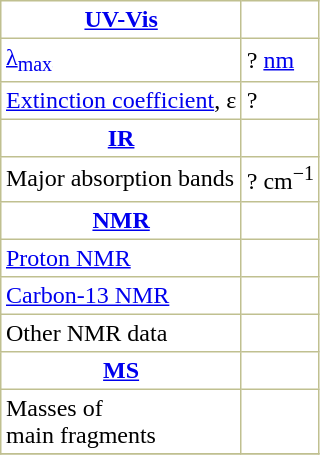<table border="1" cellspacing="0" cellpadding="3" style="margin: 0 0 0 0.5em; background: #FFFFFF; border-collapse: collapse; border-color: #C0C090;">
<tr>
<th><a href='#'>UV-Vis</a></th>
</tr>
<tr>
<td><a href='#'>λ<sub>max</sub></a></td>
<td>? <a href='#'>nm</a></td>
</tr>
<tr>
<td><a href='#'>Extinction coefficient</a>, ε</td>
<td>?</td>
</tr>
<tr>
<th><a href='#'>IR</a></th>
</tr>
<tr>
<td>Major absorption bands</td>
<td>? cm<sup>−1</sup></td>
</tr>
<tr>
<th><a href='#'>NMR</a></th>
</tr>
<tr>
<td><a href='#'>Proton NMR</a> </td>
<td> </td>
</tr>
<tr>
<td><a href='#'>Carbon-13 NMR</a> </td>
<td> </td>
</tr>
<tr>
<td>Other NMR data </td>
<td> </td>
</tr>
<tr>
<th><a href='#'>MS</a></th>
</tr>
<tr>
<td>Masses of <br>main fragments</td>
<td>  </td>
</tr>
<tr>
</tr>
</table>
